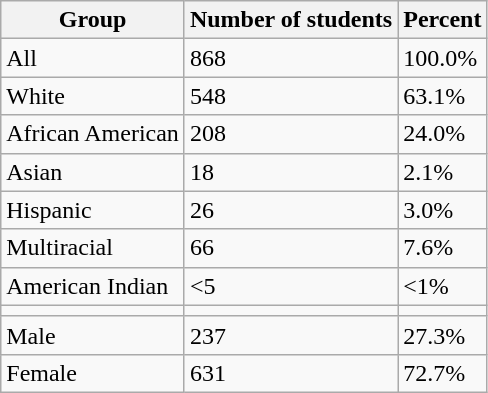<table class="wikitable">
<tr>
<th>Group</th>
<th>Number of students</th>
<th>Percent</th>
</tr>
<tr>
<td>All</td>
<td>868</td>
<td>100.0%</td>
</tr>
<tr>
<td>White</td>
<td>548</td>
<td>63.1%</td>
</tr>
<tr>
<td>African American</td>
<td>208</td>
<td>24.0%</td>
</tr>
<tr>
<td>Asian</td>
<td>18</td>
<td>2.1%</td>
</tr>
<tr>
<td>Hispanic</td>
<td>26</td>
<td>3.0%</td>
</tr>
<tr>
<td>Multiracial</td>
<td>66</td>
<td>7.6%</td>
</tr>
<tr>
<td>American Indian</td>
<td><5</td>
<td><1%</td>
</tr>
<tr>
<td></td>
<td></td>
<td></td>
</tr>
<tr>
<td>Male</td>
<td>237</td>
<td>27.3%</td>
</tr>
<tr>
<td>Female</td>
<td>631</td>
<td>72.7%</td>
</tr>
</table>
